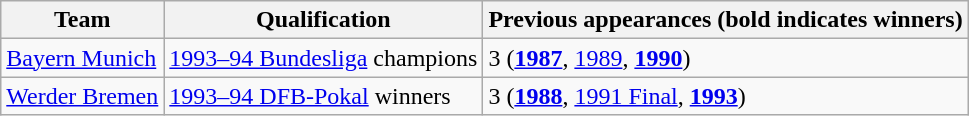<table class="wikitable">
<tr>
<th>Team</th>
<th>Qualification</th>
<th>Previous appearances (bold indicates winners)</th>
</tr>
<tr>
<td><a href='#'>Bayern Munich</a></td>
<td><a href='#'>1993–94 Bundesliga</a> champions</td>
<td>3 (<strong><a href='#'>1987</a></strong>, <a href='#'>1989</a>, <strong><a href='#'>1990</a></strong>)</td>
</tr>
<tr>
<td><a href='#'>Werder Bremen</a></td>
<td><a href='#'>1993–94 DFB-Pokal</a> winners</td>
<td>3 (<strong><a href='#'>1988</a></strong>, <a href='#'>1991 Final</a>, <strong><a href='#'>1993</a></strong>)</td>
</tr>
</table>
